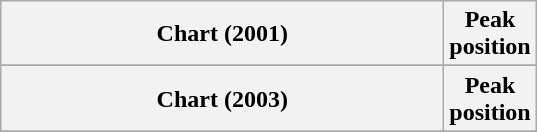<table class="wikitable sortable plainrowheaders" style="text-align:center">
<tr>
<th scope="col" style="width:18em;">Chart (2001)</th>
<th scope="col">Peak<br>position</th>
</tr>
<tr>
</tr>
<tr>
</tr>
<tr>
<th scope="col" style="width:18em;">Chart (2003)</th>
<th scope="col">Peak<br>position</th>
</tr>
<tr>
</tr>
</table>
